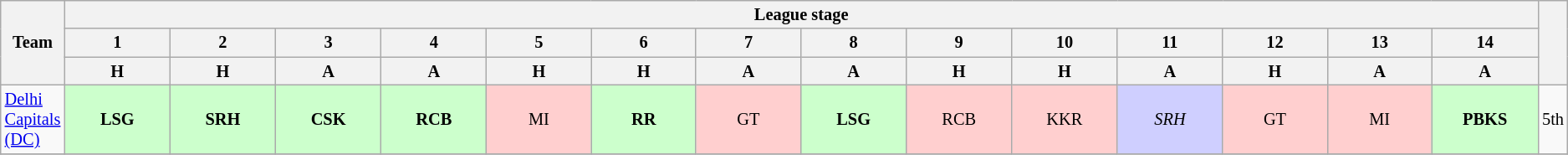<table class="wikitable plainrowheaders" style="font-size:85%; text-align:center;">
<tr>
<th rowspan="3">Team</th>
<th colspan="14">League stage</th>
<th rowspan="3"></th>
</tr>
<tr>
<th style="width: 7%;">1</th>
<th style="width: 7%;">2</th>
<th style="width: 7%;">3</th>
<th style="width: 7%;">4</th>
<th style="width: 7%;">5</th>
<th style="width: 7%;">6</th>
<th style="width: 7%;">7</th>
<th style="width: 7%;">8</th>
<th style="width: 7%;">9</th>
<th style="width: 7%;">10</th>
<th style="width: 7%;">11</th>
<th style="width: 7%;">12</th>
<th style="width: 7%;">13</th>
<th style="width: 7%;">14</th>
</tr>
<tr>
<th>H</th>
<th>H</th>
<th>A</th>
<th>A</th>
<th>H</th>
<th>H</th>
<th>A</th>
<th>A</th>
<th>H</th>
<th>H</th>
<th>A</th>
<th>H</th>
<th>A</th>
<th>A</th>
</tr>
<tr>
<td align="left"><a href='#'> Delhi<br>Capitals (DC)</a></td>
<td style="background-color:#cfc;"><strong>LSG<br></strong></td>
<td style="background-color:#cfc;"><strong>SRH<br></strong></td>
<td style="background-color:#cfc;"><strong>CSK<br></strong></td>
<td style="background-color:#cfc;"><strong>RCB<br></strong></td>
<td style="background-color:#FFCFCF;">MI<br></td>
<td style="background-color:#cfc;"><strong>RR<br></strong></td>
<td style="background-color:#FFCFCF;">GT<br></td>
<td style="background-color:#cfc;"><strong>LSG<br></strong></td>
<td style="background-color:#FFCFCF;">RCB<br></td>
<td style="background-color:#FFCFCF;">KKR<br></td>
<td style="background-color:#cfcfff;"><em>SRH<br></em></td>
<td style="background-color:#FFCFCF;">GT<br></td>
<td style="background-color:#FFCFCF;">MI<br></td>
<td style="background-color:#cfc;"><strong>PBKS<br></strong></td>
<td>5th</td>
</tr>
<tr>
</tr>
</table>
